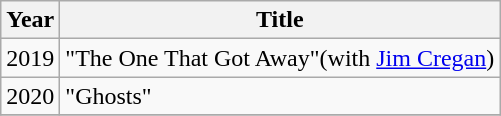<table class="wikitable">
<tr>
<th>Year</th>
<th>Title</th>
</tr>
<tr>
<td>2019</td>
<td>"The One That Got Away"<span>(with <a href='#'>Jim Cregan</a>)</span></td>
</tr>
<tr>
<td>2020</td>
<td>"Ghosts"</td>
</tr>
<tr>
</tr>
</table>
